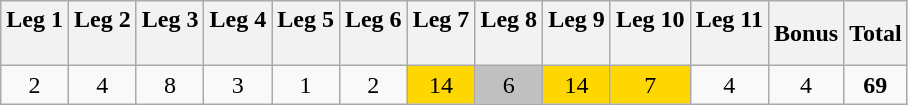<table class="wikitable" style="text-align: center;">
<tr>
<th>Leg 1<br><br></th>
<th>Leg 2<br><br></th>
<th>Leg 3<br><br></th>
<th>Leg 4<br><br></th>
<th>Leg 5<br><br></th>
<th>Leg 6<br><br></th>
<th>Leg 7<br><br></th>
<th>Leg 8<br><br></th>
<th>Leg 9<br><br></th>
<th>Leg 10<br><br></th>
<th>Leg 11<br><br></th>
<th>Bonus</th>
<th>Total</th>
</tr>
<tr>
<td>2</td>
<td>4</td>
<td>8</td>
<td>3</td>
<td>1</td>
<td>2</td>
<td style="background-color: gold;">14</td>
<td style="background-color: silver;">6</td>
<td style="background-color: gold;">14</td>
<td style="background-color: gold;">7</td>
<td>4</td>
<td>4</td>
<td><strong>69</strong></td>
</tr>
</table>
